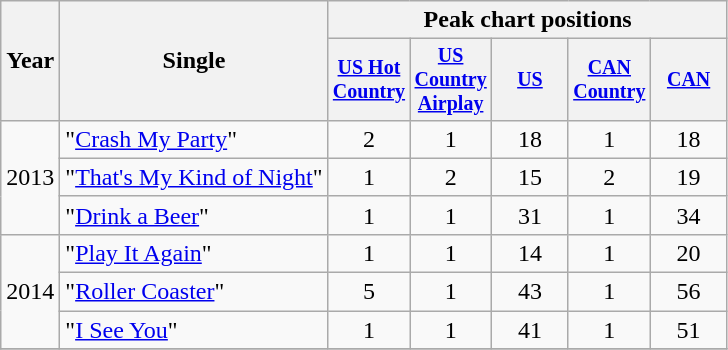<table class="wikitable" style="text-align:center;">
<tr>
<th rowspan="2">Year</th>
<th rowspan="2">Single</th>
<th colspan="5">Peak chart positions</th>
</tr>
<tr style="font-size:smaller;">
<th width="45"><a href='#'>US Hot Country</a></th>
<th width="45"><a href='#'>US Country Airplay</a></th>
<th width="45"><a href='#'>US</a></th>
<th width="45"><a href='#'>CAN Country</a><br></th>
<th width="45"><a href='#'>CAN</a></th>
</tr>
<tr>
<td rowspan="3">2013</td>
<td align="left">"<a href='#'>Crash My Party</a>"</td>
<td>2</td>
<td>1</td>
<td>18</td>
<td>1</td>
<td>18</td>
</tr>
<tr>
<td align="left">"<a href='#'>That's My Kind of Night</a>"</td>
<td>1</td>
<td>2</td>
<td>15</td>
<td>2</td>
<td>19</td>
</tr>
<tr>
<td align="left">"<a href='#'>Drink a Beer</a>"</td>
<td>1</td>
<td>1</td>
<td>31</td>
<td>1</td>
<td>34</td>
</tr>
<tr>
<td rowspan="3">2014</td>
<td align="left">"<a href='#'>Play It Again</a>"</td>
<td>1</td>
<td>1</td>
<td>14</td>
<td>1</td>
<td>20</td>
</tr>
<tr>
<td align="left">"<a href='#'>Roller Coaster</a>"</td>
<td>5</td>
<td>1</td>
<td>43</td>
<td>1</td>
<td>56</td>
</tr>
<tr>
<td align="left">"<a href='#'>I See You</a>"</td>
<td>1</td>
<td>1</td>
<td>41</td>
<td>1</td>
<td>51</td>
</tr>
<tr>
</tr>
</table>
